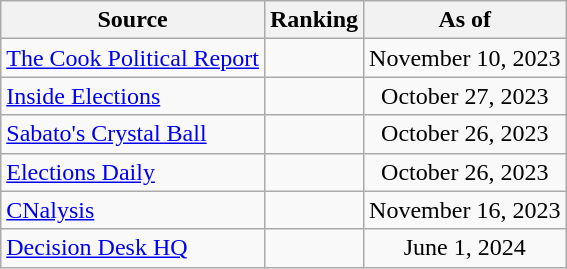<table class="wikitable" style="text-align:center">
<tr>
<th>Source</th>
<th>Ranking</th>
<th>As of</th>
</tr>
<tr>
<td align="left"><a href='#'>The Cook Political Report</a></td>
<td></td>
<td>November 10, 2023</td>
</tr>
<tr>
<td align="left"><a href='#'>Inside Elections</a></td>
<td></td>
<td>October 27, 2023</td>
</tr>
<tr>
<td align="left"><a href='#'>Sabato's Crystal Ball</a></td>
<td></td>
<td>October 26, 2023</td>
</tr>
<tr>
<td align="left"><a href='#'>Elections Daily</a></td>
<td></td>
<td>October 26, 2023</td>
</tr>
<tr>
<td align=left><a href='#'>CNalysis</a></td>
<td></td>
<td>November 16, 2023</td>
</tr>
<tr>
<td align=left><a href='#'>Decision Desk HQ</a></td>
<td></td>
<td>June 1, 2024</td>
</tr>
</table>
